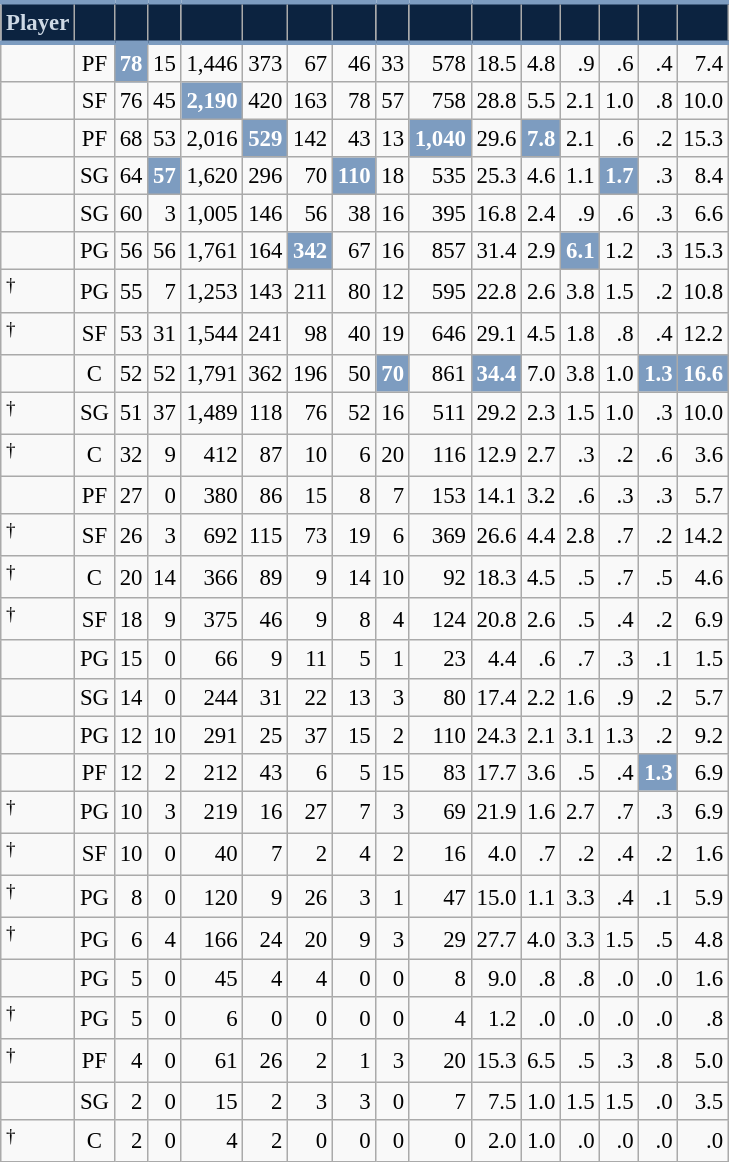<table class="wikitable sortable" style="font-size: 95%; text-align:right;">
<tr>
<th style="background:#0C2340; color:#CED9E5; border-top:#7D9CC0 3px solid; border-bottom:#7D9CC0 3px solid;">Player</th>
<th style="background:#0C2340; color:#CED9E5; border-top:#7D9CC0 3px solid; border-bottom:#7D9CC0 3px solid;"></th>
<th style="background:#0C2340; color:#CED9E5; border-top:#7D9CC0 3px solid; border-bottom:#7D9CC0 3px solid;"></th>
<th style="background:#0C2340; color:#CED9E5; border-top:#7D9CC0 3px solid; border-bottom:#7D9CC0 3px solid;"></th>
<th style="background:#0C2340; color:#CED9E5; border-top:#7D9CC0 3px solid; border-bottom:#7D9CC0 3px solid;"></th>
<th style="background:#0C2340; color:#CED9E5; border-top:#7D9CC0 3px solid; border-bottom:#7D9CC0 3px solid;"></th>
<th style="background:#0C2340; color:#CED9E5; border-top:#7D9CC0 3px solid; border-bottom:#7D9CC0 3px solid;"></th>
<th style="background:#0C2340; color:#CED9E5; border-top:#7D9CC0 3px solid; border-bottom:#7D9CC0 3px solid;"></th>
<th style="background:#0C2340; color:#CED9E5; border-top:#7D9CC0 3px solid; border-bottom:#7D9CC0 3px solid;"></th>
<th style="background:#0C2340; color:#CED9E5; border-top:#7D9CC0 3px solid; border-bottom:#7D9CC0 3px solid;"></th>
<th style="background:#0C2340; color:#CED9E5; border-top:#7D9CC0 3px solid; border-bottom:#7D9CC0 3px solid;"></th>
<th style="background:#0C2340; color:#CED9E5; border-top:#7D9CC0 3px solid; border-bottom:#7D9CC0 3px solid;"></th>
<th style="background:#0C2340; color:#CED9E5; border-top:#7D9CC0 3px solid; border-bottom:#7D9CC0 3px solid;"></th>
<th style="background:#0C2340; color:#CED9E5; border-top:#7D9CC0 3px solid; border-bottom:#7D9CC0 3px solid;"></th>
<th style="background:#0C2340; color:#CED9E5; border-top:#7D9CC0 3px solid; border-bottom:#7D9CC0 3px solid;"></th>
<th style="background:#0C2340; color:#CED9E5; border-top:#7D9CC0 3px solid; border-bottom:#7D9CC0 3px solid;"></th>
</tr>
<tr>
<td style="text-align:left;"></td>
<td style="text-align:center;">PF</td>
<td style="background:#7D9CC0; color:#FFFFFF;"><strong>78</strong></td>
<td>15</td>
<td>1,446</td>
<td>373</td>
<td>67</td>
<td>46</td>
<td>33</td>
<td>578</td>
<td>18.5</td>
<td>4.8</td>
<td>.9</td>
<td>.6</td>
<td>.4</td>
<td>7.4</td>
</tr>
<tr>
<td style="text-align:left;"></td>
<td style="text-align:center;">SF</td>
<td>76</td>
<td>45</td>
<td style="background:#7D9CC0; color:#FFFFFF;"><strong>2,190</strong></td>
<td>420</td>
<td>163</td>
<td>78</td>
<td>57</td>
<td>758</td>
<td>28.8</td>
<td>5.5</td>
<td>2.1</td>
<td>1.0</td>
<td>.8</td>
<td>10.0</td>
</tr>
<tr>
<td style="text-align:left;"></td>
<td style="text-align:center;">PF</td>
<td>68</td>
<td>53</td>
<td>2,016</td>
<td style="background:#7D9CC0; color:#FFFFFF;"><strong>529</strong></td>
<td>142</td>
<td>43</td>
<td>13</td>
<td style="background:#7D9CC0; color:#FFFFFF;"><strong>1,040</strong></td>
<td>29.6</td>
<td style="background:#7D9CC0; color:#FFFFFF;"><strong>7.8</strong></td>
<td>2.1</td>
<td>.6</td>
<td>.2</td>
<td>15.3</td>
</tr>
<tr>
<td style="text-align:left;"></td>
<td style="text-align:center;">SG</td>
<td>64</td>
<td style="background:#7D9CC0; color:#FFFFFF;"><strong>57</strong></td>
<td>1,620</td>
<td>296</td>
<td>70</td>
<td style="background:#7D9CC0; color:#FFFFFF;"><strong>110</strong></td>
<td>18</td>
<td>535</td>
<td>25.3</td>
<td>4.6</td>
<td>1.1</td>
<td style="background:#7D9CC0; color:#FFFFFF;"><strong>1.7</strong></td>
<td>.3</td>
<td>8.4</td>
</tr>
<tr>
<td style="text-align:left;"></td>
<td style="text-align:center;">SG</td>
<td>60</td>
<td>3</td>
<td>1,005</td>
<td>146</td>
<td>56</td>
<td>38</td>
<td>16</td>
<td>395</td>
<td>16.8</td>
<td>2.4</td>
<td>.9</td>
<td>.6</td>
<td>.3</td>
<td>6.6</td>
</tr>
<tr>
<td style="text-align:left;"></td>
<td style="text-align:center;">PG</td>
<td>56</td>
<td>56</td>
<td>1,761</td>
<td>164</td>
<td style="background:#7D9CC0; color:#FFFFFF;"><strong>342</strong></td>
<td>67</td>
<td>16</td>
<td>857</td>
<td>31.4</td>
<td>2.9</td>
<td style="background:#7D9CC0; color:#FFFFFF;"><strong>6.1</strong></td>
<td>1.2</td>
<td>.3</td>
<td>15.3</td>
</tr>
<tr>
<td style="text-align:left;"><sup>†</sup></td>
<td style="text-align:center;">PG</td>
<td>55</td>
<td>7</td>
<td>1,253</td>
<td>143</td>
<td>211</td>
<td>80</td>
<td>12</td>
<td>595</td>
<td>22.8</td>
<td>2.6</td>
<td>3.8</td>
<td>1.5</td>
<td>.2</td>
<td>10.8</td>
</tr>
<tr>
<td style="text-align:left;"><sup>†</sup></td>
<td style="text-align:center;">SF</td>
<td>53</td>
<td>31</td>
<td>1,544</td>
<td>241</td>
<td>98</td>
<td>40</td>
<td>19</td>
<td>646</td>
<td>29.1</td>
<td>4.5</td>
<td>1.8</td>
<td>.8</td>
<td>.4</td>
<td>12.2</td>
</tr>
<tr>
<td style="text-align:left;"></td>
<td style="text-align:center;">C</td>
<td>52</td>
<td>52</td>
<td>1,791</td>
<td>362</td>
<td>196</td>
<td>50</td>
<td style="background:#7D9CC0; color:#FFFFFF;"><strong>70</strong></td>
<td>861</td>
<td style="background:#7D9CC0; color:#FFFFFF;"><strong>34.4</strong></td>
<td>7.0</td>
<td>3.8</td>
<td>1.0</td>
<td style="background:#7D9CC0; color:#FFFFFF;"><strong>1.3</strong></td>
<td style="background:#7D9CC0; color:#FFFFFF;"><strong>16.6</strong></td>
</tr>
<tr>
<td style="text-align:left;"><sup>†</sup></td>
<td style="text-align:center;">SG</td>
<td>51</td>
<td>37</td>
<td>1,489</td>
<td>118</td>
<td>76</td>
<td>52</td>
<td>16</td>
<td>511</td>
<td>29.2</td>
<td>2.3</td>
<td>1.5</td>
<td>1.0</td>
<td>.3</td>
<td>10.0</td>
</tr>
<tr>
<td style="text-align:left;"><sup>†</sup></td>
<td style="text-align:center;">C</td>
<td>32</td>
<td>9</td>
<td>412</td>
<td>87</td>
<td>10</td>
<td>6</td>
<td>20</td>
<td>116</td>
<td>12.9</td>
<td>2.7</td>
<td>.3</td>
<td>.2</td>
<td>.6</td>
<td>3.6</td>
</tr>
<tr>
<td style="text-align:left;"></td>
<td style="text-align:center;">PF</td>
<td>27</td>
<td>0</td>
<td>380</td>
<td>86</td>
<td>15</td>
<td>8</td>
<td>7</td>
<td>153</td>
<td>14.1</td>
<td>3.2</td>
<td>.6</td>
<td>.3</td>
<td>.3</td>
<td>5.7</td>
</tr>
<tr>
<td style="text-align:left;"><sup>†</sup></td>
<td style="text-align:center;">SF</td>
<td>26</td>
<td>3</td>
<td>692</td>
<td>115</td>
<td>73</td>
<td>19</td>
<td>6</td>
<td>369</td>
<td>26.6</td>
<td>4.4</td>
<td>2.8</td>
<td>.7</td>
<td>.2</td>
<td>14.2</td>
</tr>
<tr>
<td style="text-align:left;"><sup>†</sup></td>
<td style="text-align:center;">C</td>
<td>20</td>
<td>14</td>
<td>366</td>
<td>89</td>
<td>9</td>
<td>14</td>
<td>10</td>
<td>92</td>
<td>18.3</td>
<td>4.5</td>
<td>.5</td>
<td>.7</td>
<td>.5</td>
<td>4.6</td>
</tr>
<tr>
<td style="text-align:left;"><sup>†</sup></td>
<td style="text-align:center;">SF</td>
<td>18</td>
<td>9</td>
<td>375</td>
<td>46</td>
<td>9</td>
<td>8</td>
<td>4</td>
<td>124</td>
<td>20.8</td>
<td>2.6</td>
<td>.5</td>
<td>.4</td>
<td>.2</td>
<td>6.9</td>
</tr>
<tr>
<td style="text-align:left;"></td>
<td style="text-align:center;">PG</td>
<td>15</td>
<td>0</td>
<td>66</td>
<td>9</td>
<td>11</td>
<td>5</td>
<td>1</td>
<td>23</td>
<td>4.4</td>
<td>.6</td>
<td>.7</td>
<td>.3</td>
<td>.1</td>
<td>1.5</td>
</tr>
<tr>
<td style="text-align:left;"></td>
<td style="text-align:center;">SG</td>
<td>14</td>
<td>0</td>
<td>244</td>
<td>31</td>
<td>22</td>
<td>13</td>
<td>3</td>
<td>80</td>
<td>17.4</td>
<td>2.2</td>
<td>1.6</td>
<td>.9</td>
<td>.2</td>
<td>5.7</td>
</tr>
<tr>
<td style="text-align:left;"></td>
<td style="text-align:center;">PG</td>
<td>12</td>
<td>10</td>
<td>291</td>
<td>25</td>
<td>37</td>
<td>15</td>
<td>2</td>
<td>110</td>
<td>24.3</td>
<td>2.1</td>
<td>3.1</td>
<td>1.3</td>
<td>.2</td>
<td>9.2</td>
</tr>
<tr>
<td style="text-align:left;"></td>
<td style="text-align:center;">PF</td>
<td>12</td>
<td>2</td>
<td>212</td>
<td>43</td>
<td>6</td>
<td>5</td>
<td>15</td>
<td>83</td>
<td>17.7</td>
<td>3.6</td>
<td>.5</td>
<td>.4</td>
<td style="background:#7D9CC0; color:#FFFFFF;"><strong>1.3</strong></td>
<td>6.9</td>
</tr>
<tr>
<td style="text-align:left;"><sup>†</sup></td>
<td style="text-align:center;">PG</td>
<td>10</td>
<td>3</td>
<td>219</td>
<td>16</td>
<td>27</td>
<td>7</td>
<td>3</td>
<td>69</td>
<td>21.9</td>
<td>1.6</td>
<td>2.7</td>
<td>.7</td>
<td>.3</td>
<td>6.9</td>
</tr>
<tr>
<td style="text-align:left;"><sup>†</sup></td>
<td style="text-align:center;">SF</td>
<td>10</td>
<td>0</td>
<td>40</td>
<td>7</td>
<td>2</td>
<td>4</td>
<td>2</td>
<td>16</td>
<td>4.0</td>
<td>.7</td>
<td>.2</td>
<td>.4</td>
<td>.2</td>
<td>1.6</td>
</tr>
<tr>
<td style="text-align:left;"><sup>†</sup></td>
<td style="text-align:center;">PG</td>
<td>8</td>
<td>0</td>
<td>120</td>
<td>9</td>
<td>26</td>
<td>3</td>
<td>1</td>
<td>47</td>
<td>15.0</td>
<td>1.1</td>
<td>3.3</td>
<td>.4</td>
<td>.1</td>
<td>5.9</td>
</tr>
<tr>
<td style="text-align:left;"><sup>†</sup></td>
<td style="text-align:center;">PG</td>
<td>6</td>
<td>4</td>
<td>166</td>
<td>24</td>
<td>20</td>
<td>9</td>
<td>3</td>
<td>29</td>
<td>27.7</td>
<td>4.0</td>
<td>3.3</td>
<td>1.5</td>
<td>.5</td>
<td>4.8</td>
</tr>
<tr>
<td style="text-align:left;"></td>
<td style="text-align:center;">PG</td>
<td>5</td>
<td>0</td>
<td>45</td>
<td>4</td>
<td>4</td>
<td>0</td>
<td>0</td>
<td>8</td>
<td>9.0</td>
<td>.8</td>
<td>.8</td>
<td>.0</td>
<td>.0</td>
<td>1.6</td>
</tr>
<tr>
<td style="text-align:left;"><sup>†</sup></td>
<td style="text-align:center;">PG</td>
<td>5</td>
<td>0</td>
<td>6</td>
<td>0</td>
<td>0</td>
<td>0</td>
<td>0</td>
<td>4</td>
<td>1.2</td>
<td>.0</td>
<td>.0</td>
<td>.0</td>
<td>.0</td>
<td>.8</td>
</tr>
<tr>
<td style="text-align:left;"><sup>†</sup></td>
<td style="text-align:center;">PF</td>
<td>4</td>
<td>0</td>
<td>61</td>
<td>26</td>
<td>2</td>
<td>1</td>
<td>3</td>
<td>20</td>
<td>15.3</td>
<td>6.5</td>
<td>.5</td>
<td>.3</td>
<td>.8</td>
<td>5.0</td>
</tr>
<tr>
<td style="text-align:left;"></td>
<td style="text-align:center;">SG</td>
<td>2</td>
<td>0</td>
<td>15</td>
<td>2</td>
<td>3</td>
<td>3</td>
<td>0</td>
<td>7</td>
<td>7.5</td>
<td>1.0</td>
<td>1.5</td>
<td>1.5</td>
<td>.0</td>
<td>3.5</td>
</tr>
<tr>
<td style="text-align:left;"><sup>†</sup></td>
<td style="text-align:center;">C</td>
<td>2</td>
<td>0</td>
<td>4</td>
<td>2</td>
<td>0</td>
<td>0</td>
<td>0</td>
<td>0</td>
<td>2.0</td>
<td>1.0</td>
<td>.0</td>
<td>.0</td>
<td>.0</td>
<td>.0</td>
</tr>
</table>
